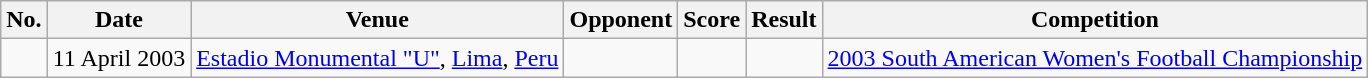<table class="wikitable">
<tr>
<th>No.</th>
<th>Date</th>
<th>Venue</th>
<th>Opponent</th>
<th>Score</th>
<th>Result</th>
<th>Competition</th>
</tr>
<tr>
<td></td>
<td>11 April 2003</td>
<td><a href='#'>Estadio Monumental "U"</a>, <a href='#'>Lima</a>, <a href='#'>Peru</a></td>
<td></td>
<td></td>
<td></td>
<td><a href='#'>2003 South American Women's Football Championship</a></td>
</tr>
</table>
